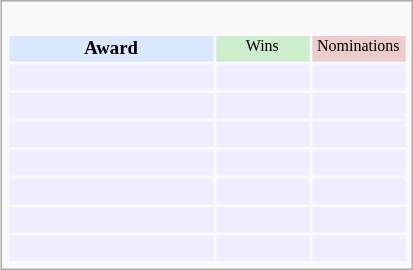<table class="infobox" style="width: 22em; text-align: left; font-size: 78%; vertical-align: middle;">
<tr>
<td colspan="3" style="text-align:center;"> <br> </td>
</tr>
<tr style="background:#d9e8ff; text-align:center;">
<th style="vertical-align: middle;">Award</th>
<td style="background:#cec; font-size:8pt; width:60px;">Wins</td>
<td style="background:#ecc; font-size:8pt; width:60px;">Nominations</td>
</tr>
<tr style="background:#eef;">
<td style="text-align:center;"><br></td>
<td></td>
<td></td>
</tr>
<tr style="background:#eef;">
<td style="text-align:center;"><br></td>
<td></td>
<td></td>
</tr>
<tr style="background:#eef;">
<td style="text-align:center;"><br></td>
<td></td>
<td></td>
</tr>
<tr style="background:#eef;">
<td style="text-align:center;"><br></td>
<td></td>
<td></td>
</tr>
<tr style="background:#eef;">
<td style="text-align:center;"><br></td>
<td></td>
<td></td>
</tr>
<tr style="background:#eef;">
<td style="text-align:center;"><br></td>
<td></td>
<td></td>
</tr>
<tr style="background:#eef;">
<td style="text-align:center;"><br></td>
<td></td>
<td></td>
</tr>
</table>
